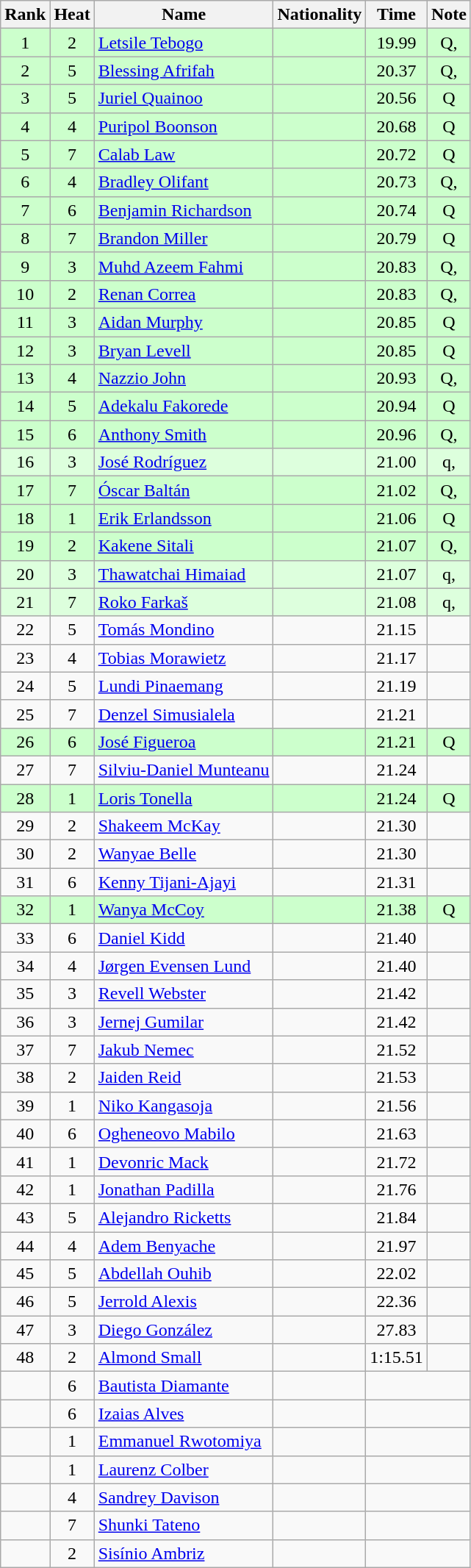<table class="wikitable sortable" style="text-align:center">
<tr>
<th>Rank</th>
<th>Heat</th>
<th>Name</th>
<th>Nationality</th>
<th>Time</th>
<th>Note</th>
</tr>
<tr bgcolor=ccffcc>
<td>1</td>
<td>2</td>
<td align=left><a href='#'>Letsile Tebogo</a></td>
<td align=left></td>
<td>19.99</td>
<td>Q, <strong></strong></td>
</tr>
<tr bgcolor=ccffcc>
<td>2</td>
<td>5</td>
<td align=left><a href='#'>Blessing Afrifah</a></td>
<td align=left></td>
<td>20.37</td>
<td>Q, </td>
</tr>
<tr bgcolor=ccffcc>
<td>3</td>
<td>5</td>
<td align=left><a href='#'>Juriel Quainoo</a></td>
<td align=left></td>
<td>20.56</td>
<td>Q</td>
</tr>
<tr bgcolor=ccffcc>
<td>4</td>
<td>4</td>
<td align=left><a href='#'>Puripol Boonson</a></td>
<td align=left></td>
<td>20.68</td>
<td>Q</td>
</tr>
<tr bgcolor=ccffcc>
<td>5</td>
<td>7</td>
<td align=left><a href='#'>Calab Law</a></td>
<td align=left></td>
<td>20.72</td>
<td>Q</td>
</tr>
<tr bgcolor=ccffcc>
<td>6</td>
<td>4</td>
<td align=left><a href='#'>Bradley Olifant</a></td>
<td align=left></td>
<td>20.73</td>
<td>Q, </td>
</tr>
<tr bgcolor=ccffcc>
<td>7</td>
<td>6</td>
<td align=left><a href='#'>Benjamin Richardson</a></td>
<td align=left></td>
<td>20.74</td>
<td>Q</td>
</tr>
<tr bgcolor=ccffcc>
<td>8</td>
<td>7</td>
<td align=left><a href='#'>Brandon Miller</a></td>
<td align=left></td>
<td>20.79</td>
<td>Q</td>
</tr>
<tr bgcolor=ccffcc>
<td>9</td>
<td>3</td>
<td align=left><a href='#'>Muhd Azeem Fahmi</a></td>
<td align=left></td>
<td>20.83 </td>
<td>Q, </td>
</tr>
<tr bgcolor=ccffcc>
<td>10</td>
<td>2</td>
<td align=left><a href='#'>Renan Correa</a></td>
<td align=left></td>
<td>20.83 </td>
<td>Q, </td>
</tr>
<tr bgcolor=ccffcc>
<td>11</td>
<td>3</td>
<td align=left><a href='#'>Aidan Murphy</a></td>
<td align=left></td>
<td>20.85 </td>
<td>Q</td>
</tr>
<tr bgcolor=ccffcc>
<td>12</td>
<td>3</td>
<td align=left><a href='#'>Bryan Levell</a></td>
<td align=left></td>
<td>20.85 </td>
<td>Q</td>
</tr>
<tr bgcolor=ccffcc>
<td>13</td>
<td>4</td>
<td align=left><a href='#'>Nazzio John</a></td>
<td align=left></td>
<td>20.93</td>
<td>Q, </td>
</tr>
<tr bgcolor=ccffcc>
<td>14</td>
<td>5</td>
<td align=left><a href='#'>Adekalu Fakorede</a></td>
<td align=left></td>
<td>20.94</td>
<td>Q</td>
</tr>
<tr bgcolor=ccffcc>
<td>15</td>
<td>6</td>
<td align=left><a href='#'>Anthony Smith</a></td>
<td align=left></td>
<td>20.96</td>
<td>Q, </td>
</tr>
<tr bgcolor=ddffdd>
<td>16</td>
<td>3</td>
<td align=left><a href='#'>José Rodríguez</a></td>
<td align=left></td>
<td>21.00</td>
<td>q, </td>
</tr>
<tr bgcolor=ccffcc>
<td>17</td>
<td>7</td>
<td align=left><a href='#'>Óscar Baltán</a></td>
<td align=left></td>
<td>21.02</td>
<td>Q, </td>
</tr>
<tr bgcolor=ccffcc>
<td>18</td>
<td>1</td>
<td align=left><a href='#'>Erik Erlandsson</a></td>
<td align=left></td>
<td>21.06</td>
<td>Q</td>
</tr>
<tr bgcolor=ccffcc>
<td>19</td>
<td>2</td>
<td align=left><a href='#'>Kakene Sitali</a></td>
<td align=left></td>
<td>21.07 </td>
<td>Q, </td>
</tr>
<tr bgcolor=ddffdd>
<td>20</td>
<td>3</td>
<td align=left><a href='#'>Thawatchai Himaiad</a></td>
<td align=left></td>
<td>21.07 </td>
<td>q, </td>
</tr>
<tr bgcolor=ddffdd>
<td>21</td>
<td>7</td>
<td align=left><a href='#'>Roko Farkaš</a></td>
<td align=left></td>
<td>21.08</td>
<td>q, </td>
</tr>
<tr>
<td>22</td>
<td>5</td>
<td align=left><a href='#'>Tomás Mondino</a></td>
<td align=left></td>
<td>21.15</td>
<td></td>
</tr>
<tr>
<td>23</td>
<td>4</td>
<td align=left><a href='#'>Tobias Morawietz</a></td>
<td align=left></td>
<td>21.17</td>
<td></td>
</tr>
<tr>
<td>24</td>
<td>5</td>
<td align=left><a href='#'>Lundi Pinaemang</a></td>
<td align=left></td>
<td>21.19</td>
<td></td>
</tr>
<tr>
<td>25</td>
<td>7</td>
<td align=left><a href='#'>Denzel Simusialela</a></td>
<td align=left></td>
<td>21.21 </td>
<td></td>
</tr>
<tr bgcolor=ccffcc>
<td>26</td>
<td>6</td>
<td align=left><a href='#'>José Figueroa</a></td>
<td align=left></td>
<td>21.21 </td>
<td>Q</td>
</tr>
<tr>
<td>27</td>
<td>7</td>
<td align=left><a href='#'>Silviu-Daniel Munteanu</a></td>
<td align=left></td>
<td>21.24 </td>
<td></td>
</tr>
<tr bgcolor=ccffcc>
<td>28</td>
<td>1</td>
<td align=left><a href='#'>Loris Tonella</a></td>
<td align=left></td>
<td>21.24 </td>
<td>Q</td>
</tr>
<tr>
<td>29</td>
<td>2</td>
<td align=left><a href='#'>Shakeem McKay</a></td>
<td align=left></td>
<td>21.30 </td>
<td></td>
</tr>
<tr>
<td>30</td>
<td>2</td>
<td align=left><a href='#'>Wanyae Belle</a></td>
<td align=left></td>
<td>21.30 </td>
<td></td>
</tr>
<tr>
<td>31</td>
<td>6</td>
<td align=left><a href='#'>Kenny Tijani-Ajayi</a></td>
<td align=left></td>
<td>21.31 </td>
<td></td>
</tr>
<tr bgcolor=ccffcc>
<td>32</td>
<td>1</td>
<td align=left><a href='#'>Wanya McCoy</a></td>
<td align=left></td>
<td>21.38</td>
<td>Q</td>
</tr>
<tr>
<td>33</td>
<td>6</td>
<td align=left><a href='#'>Daniel Kidd</a></td>
<td align=left></td>
<td>21.40 </td>
<td></td>
</tr>
<tr>
<td>34</td>
<td>4</td>
<td align=left><a href='#'>Jørgen Evensen Lund</a></td>
<td align=left></td>
<td>21.40 </td>
<td></td>
</tr>
<tr>
<td>35</td>
<td>3</td>
<td align=left><a href='#'>Revell Webster</a></td>
<td align=left></td>
<td>21.42 </td>
<td></td>
</tr>
<tr>
<td>36</td>
<td>3</td>
<td align=left><a href='#'>Jernej Gumilar</a></td>
<td align=left></td>
<td>21.42 </td>
<td></td>
</tr>
<tr>
<td>37</td>
<td>7</td>
<td align=left><a href='#'>Jakub Nemec</a></td>
<td align=left></td>
<td>21.52</td>
<td></td>
</tr>
<tr>
<td>38</td>
<td>2</td>
<td align=left><a href='#'>Jaiden Reid</a></td>
<td align=left></td>
<td>21.53</td>
<td></td>
</tr>
<tr>
<td>39</td>
<td>1</td>
<td align=left><a href='#'>Niko Kangasoja</a></td>
<td align=left></td>
<td>21.56</td>
<td></td>
</tr>
<tr>
<td>40</td>
<td>6</td>
<td align=left><a href='#'>Ogheneovo Mabilo</a></td>
<td align=left></td>
<td>21.63</td>
<td></td>
</tr>
<tr>
<td>41</td>
<td>1</td>
<td align=left><a href='#'>Devonric Mack</a></td>
<td align=left></td>
<td>21.72</td>
<td></td>
</tr>
<tr>
<td>42</td>
<td>1</td>
<td align=left><a href='#'>Jonathan Padilla</a></td>
<td align=left></td>
<td>21.76</td>
<td></td>
</tr>
<tr>
<td>43</td>
<td>5</td>
<td align=left><a href='#'>Alejandro Ricketts</a></td>
<td align=left></td>
<td>21.84</td>
<td></td>
</tr>
<tr>
<td>44</td>
<td>4</td>
<td align=left><a href='#'>Adem Benyache</a></td>
<td align=left></td>
<td>21.97</td>
<td></td>
</tr>
<tr>
<td>45</td>
<td>5</td>
<td align=left><a href='#'>Abdellah Ouhib</a></td>
<td align=left></td>
<td>22.02</td>
<td></td>
</tr>
<tr>
<td>46</td>
<td>5</td>
<td align=left><a href='#'>Jerrold Alexis</a></td>
<td align=left></td>
<td>22.36</td>
<td></td>
</tr>
<tr>
<td>47</td>
<td>3</td>
<td align=left><a href='#'>Diego González</a></td>
<td align=left></td>
<td>27.83</td>
<td></td>
</tr>
<tr>
<td>48</td>
<td>2</td>
<td align=left><a href='#'>Almond Small</a></td>
<td align=left></td>
<td>1:15.51</td>
<td></td>
</tr>
<tr>
<td></td>
<td>6</td>
<td align=left><a href='#'>Bautista Diamante</a></td>
<td align=left></td>
<td colspan=2></td>
</tr>
<tr>
<td></td>
<td>6</td>
<td align=left><a href='#'>Izaias Alves</a></td>
<td align=left></td>
<td colspan=2></td>
</tr>
<tr>
<td></td>
<td>1</td>
<td align=left><a href='#'>Emmanuel Rwotomiya</a></td>
<td align=left></td>
<td colspan=2></td>
</tr>
<tr>
<td></td>
<td>1</td>
<td align=left><a href='#'>Laurenz Colber</a></td>
<td align=left></td>
<td colspan=2></td>
</tr>
<tr>
<td></td>
<td>4</td>
<td align=left><a href='#'>Sandrey Davison</a></td>
<td align=left></td>
<td colspan=2></td>
</tr>
<tr>
<td></td>
<td>7</td>
<td align=left><a href='#'>Shunki Tateno</a></td>
<td align=left></td>
<td colspan=2></td>
</tr>
<tr>
<td></td>
<td>2</td>
<td align=left><a href='#'>Sisínio Ambriz</a></td>
<td align=left></td>
<td colspan=2></td>
</tr>
</table>
